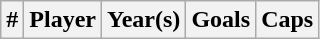<table class="wikitable sortable">
<tr>
<th width =>#</th>
<th width =>Player</th>
<th width =>Year(s)</th>
<th width =>Goals</th>
<th width =>Caps<br></th>
</tr>
</table>
